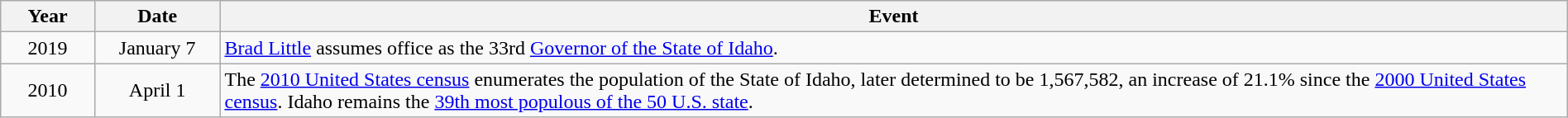<table class="wikitable" style="width:100%;">
<tr>
<th style="width:6%">Year</th>
<th style="width:8%">Date</th>
<th style="width:86%">Event</th>
</tr>
<tr>
<td align=center rowspan=1>2019</td>
<td align=center>January 7</td>
<td><a href='#'>Brad Little</a> assumes office as the 33rd <a href='#'>Governor of the State of Idaho</a>.</td>
</tr>
<tr>
<td align=center rowspan=1>2010</td>
<td align=center>April 1</td>
<td>The <a href='#'>2010 United States census</a> enumerates the population of the State of Idaho, later determined to be 1,567,582, an increase of 21.1% since the <a href='#'>2000 United States census</a>. Idaho remains the <a href='#'>39th most populous of the 50 U.S. state</a>.</td>
</tr>
</table>
